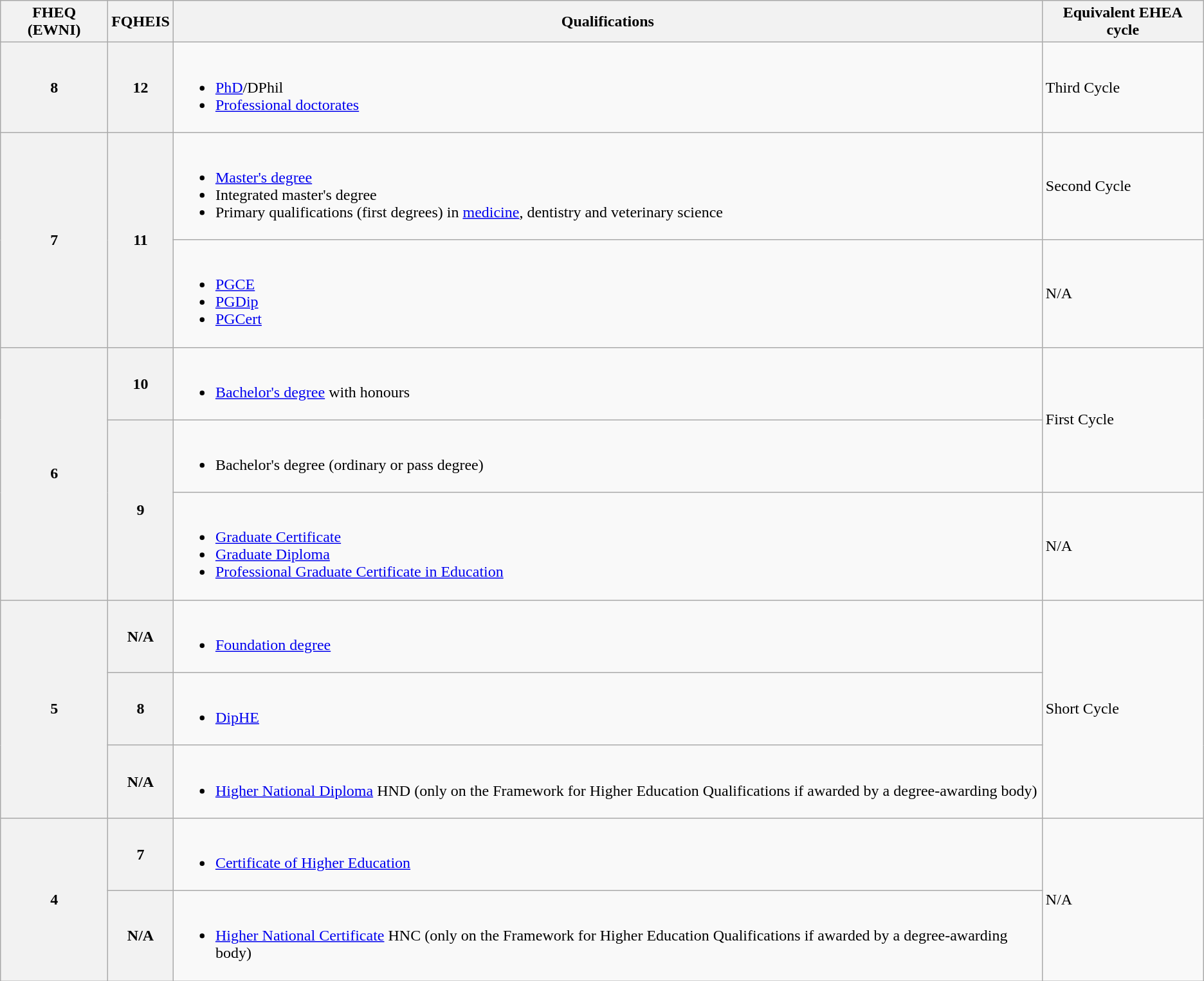<table class="wikitable">
<tr>
<th>FHEQ (EWNI)</th>
<th>FQHEIS</th>
<th>Qualifications</th>
<th>Equivalent EHEA cycle</th>
</tr>
<tr>
<th>8</th>
<th>12</th>
<td><br><ul><li><a href='#'>PhD</a>/DPhil</li><li><a href='#'>Professional doctorates</a></li></ul></td>
<td>Third Cycle</td>
</tr>
<tr>
<th rowspan=2>7</th>
<th rowspan=2>11</th>
<td><br><ul><li><a href='#'>Master's degree</a></li><li>Integrated master's degree</li><li>Primary qualifications (first degrees) in <a href='#'>medicine</a>, dentistry and veterinary science</li></ul></td>
<td>Second Cycle</td>
</tr>
<tr>
<td><br><ul><li><a href='#'>PGCE</a></li><li><a href='#'>PGDip</a></li><li><a href='#'>PGCert</a></li></ul></td>
<td>N/A</td>
</tr>
<tr>
<th rowspan=3>6</th>
<th>10</th>
<td><br><ul><li><a href='#'>Bachelor's degree</a> with honours</li></ul></td>
<td rowspan=2>First Cycle</td>
</tr>
<tr>
<th rowspan=2>9</th>
<td><br><ul><li>Bachelor's degree (ordinary or pass degree)</li></ul></td>
</tr>
<tr>
<td><br><ul><li><a href='#'>Graduate Certificate</a></li><li><a href='#'>Graduate Diploma</a></li><li><a href='#'>Professional Graduate Certificate in Education</a></li></ul></td>
<td>N/A</td>
</tr>
<tr>
<th rowspan=3>5</th>
<th>N/A</th>
<td><br><ul><li><a href='#'>Foundation degree</a></li></ul></td>
<td rowspan=3>Short Cycle</td>
</tr>
<tr>
<th>8</th>
<td><br><ul><li><a href='#'>DipHE</a></li></ul></td>
</tr>
<tr>
<th>N/A</th>
<td><br><ul><li><a href='#'>Higher National Diploma</a> HND (only on the Framework for Higher Education Qualifications if awarded by a degree-awarding body)</li></ul></td>
</tr>
<tr>
<th rowspan=2>4</th>
<th>7</th>
<td><br><ul><li><a href='#'>Certificate of Higher Education</a></li></ul></td>
<td rowspan=2>N/A</td>
</tr>
<tr>
<th>N/A</th>
<td><br><ul><li><a href='#'>Higher National Certificate</a> HNC (only on the Framework for Higher Education Qualifications if awarded by a degree-awarding body)</li></ul></td>
</tr>
</table>
